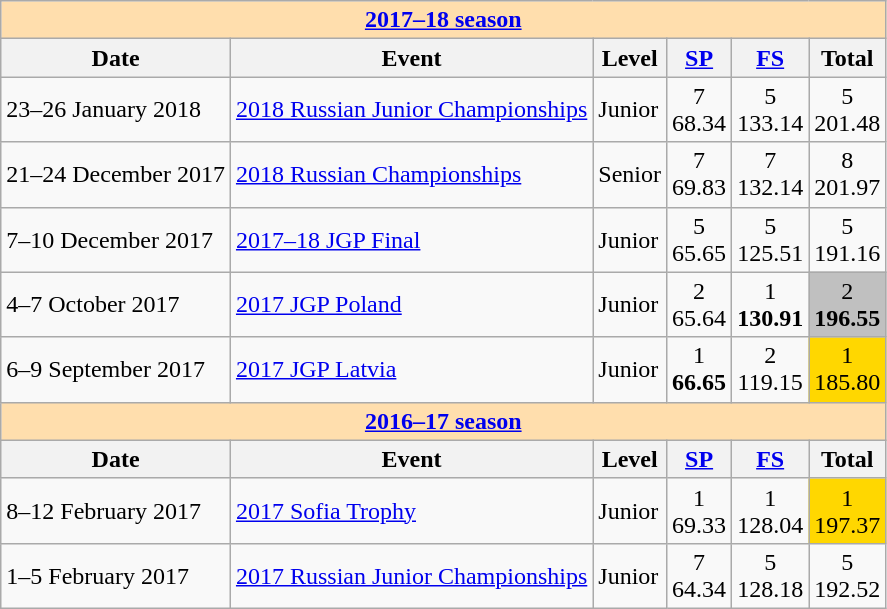<table class="wikitable">
<tr>
<td style="background-color: #ffdead; " colspan=8 align=center><a href='#'><strong>2017–18 season</strong></a></td>
</tr>
<tr>
<th>Date</th>
<th>Event</th>
<th>Level</th>
<th><a href='#'>SP</a></th>
<th><a href='#'>FS</a></th>
<th>Total</th>
</tr>
<tr>
<td>23–26 January 2018</td>
<td><a href='#'>2018 Russian Junior Championships</a></td>
<td>Junior</td>
<td align=center>7 <br> 68.34</td>
<td align=center>5 <br> 133.14</td>
<td align=center>5 <br> 201.48</td>
</tr>
<tr>
<td>21–24 December 2017</td>
<td><a href='#'>2018 Russian Championships</a></td>
<td>Senior</td>
<td align=center>7 <br> 69.83</td>
<td align=center>7 <br> 132.14</td>
<td align=center>8 <br> 201.97</td>
</tr>
<tr>
<td>7–10 December 2017</td>
<td><a href='#'>2017–18 JGP Final</a></td>
<td>Junior</td>
<td align=center>5 <br> 65.65</td>
<td align=center>5 <br> 125.51</td>
<td align=center>5 <br> 191.16</td>
</tr>
<tr>
<td>4–7 October 2017</td>
<td><a href='#'>2017 JGP Poland</a></td>
<td>Junior</td>
<td align=center>2 <br> 65.64</td>
<td align=center>1 <br> <strong>130.91</strong></td>
<td align=center bgcolor=silver>2 <br> <strong>196.55</strong></td>
</tr>
<tr>
<td>6–9 September 2017</td>
<td><a href='#'>2017 JGP Latvia</a></td>
<td>Junior</td>
<td align=center>1 <br> <strong>66.65</strong></td>
<td align=center>2 <br> 119.15</td>
<td align=center bgcolor=gold>1 <br> 185.80</td>
</tr>
<tr>
<td style="background-color: #ffdead; " colspan=8 align=center><a href='#'><strong>2016–17 season</strong></a></td>
</tr>
<tr>
<th>Date</th>
<th>Event</th>
<th>Level</th>
<th><a href='#'>SP</a></th>
<th><a href='#'>FS</a></th>
<th>Total</th>
</tr>
<tr>
<td>8–12 February 2017</td>
<td><a href='#'>2017 Sofia Trophy</a></td>
<td>Junior</td>
<td align=center>1 <br> 69.33</td>
<td align=center>1 <br> 128.04</td>
<td align=center bgcolor=gold>1 <br> 197.37</td>
</tr>
<tr>
<td>1–5 February 2017</td>
<td><a href='#'>2017 Russian Junior Championships</a></td>
<td>Junior</td>
<td align=center>7 <br> 64.34</td>
<td align=center>5 <br> 128.18</td>
<td align=center>5 <br> 192.52</td>
</tr>
</table>
